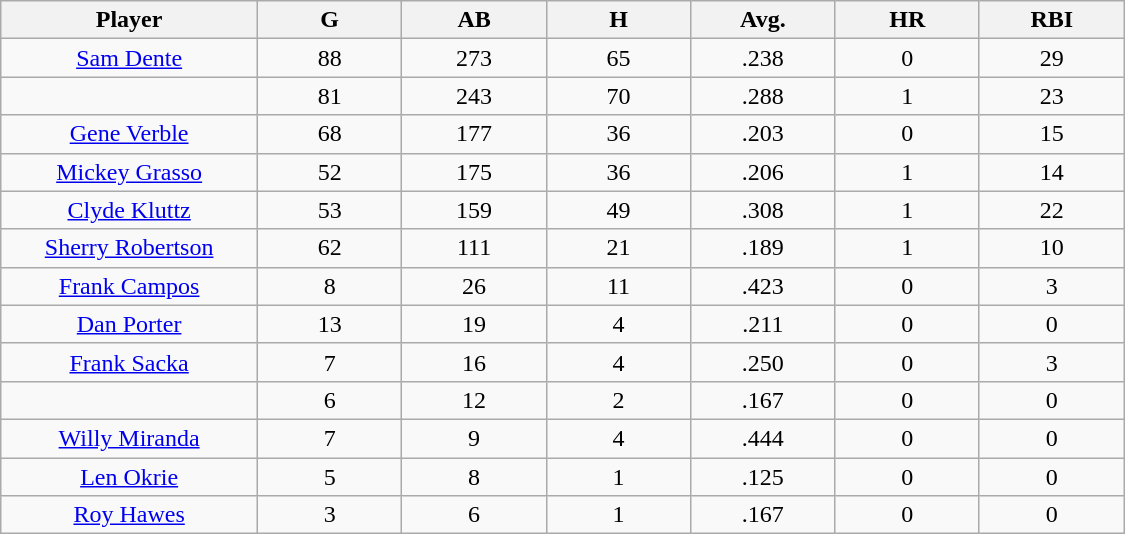<table class="wikitable sortable">
<tr>
<th bgcolor="#DDDDFF" width="16%">Player</th>
<th bgcolor="#DDDDFF" width="9%">G</th>
<th bgcolor="#DDDDFF" width="9%">AB</th>
<th bgcolor="#DDDDFF" width="9%">H</th>
<th bgcolor="#DDDDFF" width="9%">Avg.</th>
<th bgcolor="#DDDDFF" width="9%">HR</th>
<th bgcolor="#DDDDFF" width="9%">RBI</th>
</tr>
<tr align="center">
<td><a href='#'>Sam Dente</a></td>
<td>88</td>
<td>273</td>
<td>65</td>
<td>.238</td>
<td>0</td>
<td>29</td>
</tr>
<tr align="center">
<td></td>
<td>81</td>
<td>243</td>
<td>70</td>
<td>.288</td>
<td>1</td>
<td>23</td>
</tr>
<tr align="center">
<td><a href='#'>Gene Verble</a></td>
<td>68</td>
<td>177</td>
<td>36</td>
<td>.203</td>
<td>0</td>
<td>15</td>
</tr>
<tr align="center">
<td><a href='#'>Mickey Grasso</a></td>
<td>52</td>
<td>175</td>
<td>36</td>
<td>.206</td>
<td>1</td>
<td>14</td>
</tr>
<tr align="center">
<td><a href='#'>Clyde Kluttz</a></td>
<td>53</td>
<td>159</td>
<td>49</td>
<td>.308</td>
<td>1</td>
<td>22</td>
</tr>
<tr align="center">
<td><a href='#'>Sherry Robertson</a></td>
<td>62</td>
<td>111</td>
<td>21</td>
<td>.189</td>
<td>1</td>
<td>10</td>
</tr>
<tr align="center">
<td><a href='#'>Frank Campos</a></td>
<td>8</td>
<td>26</td>
<td>11</td>
<td>.423</td>
<td>0</td>
<td>3</td>
</tr>
<tr align="center">
<td><a href='#'>Dan Porter</a></td>
<td>13</td>
<td>19</td>
<td>4</td>
<td>.211</td>
<td>0</td>
<td>0</td>
</tr>
<tr align="center">
<td><a href='#'>Frank Sacka</a></td>
<td>7</td>
<td>16</td>
<td>4</td>
<td>.250</td>
<td>0</td>
<td>3</td>
</tr>
<tr align="center">
<td></td>
<td>6</td>
<td>12</td>
<td>2</td>
<td>.167</td>
<td>0</td>
<td>0</td>
</tr>
<tr align="center">
<td><a href='#'>Willy Miranda</a></td>
<td>7</td>
<td>9</td>
<td>4</td>
<td>.444</td>
<td>0</td>
<td>0</td>
</tr>
<tr align="center">
<td><a href='#'>Len Okrie</a></td>
<td>5</td>
<td>8</td>
<td>1</td>
<td>.125</td>
<td>0</td>
<td>0</td>
</tr>
<tr align="center">
<td><a href='#'>Roy Hawes</a></td>
<td>3</td>
<td>6</td>
<td>1</td>
<td>.167</td>
<td>0</td>
<td>0</td>
</tr>
</table>
